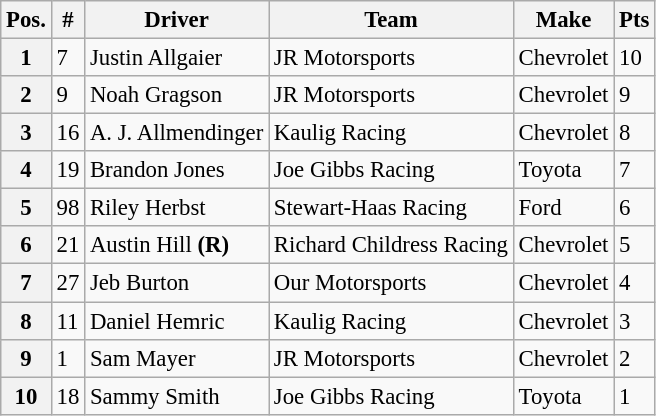<table class="wikitable" style="font-size:95%">
<tr>
<th>Pos.</th>
<th>#</th>
<th>Driver</th>
<th>Team</th>
<th>Make</th>
<th>Pts</th>
</tr>
<tr>
<th>1</th>
<td>7</td>
<td>Justin Allgaier</td>
<td>JR Motorsports</td>
<td>Chevrolet</td>
<td>10</td>
</tr>
<tr>
<th>2</th>
<td>9</td>
<td>Noah Gragson</td>
<td>JR Motorsports</td>
<td>Chevrolet</td>
<td>9</td>
</tr>
<tr>
<th>3</th>
<td>16</td>
<td>A. J. Allmendinger</td>
<td>Kaulig Racing</td>
<td>Chevrolet</td>
<td>8</td>
</tr>
<tr>
<th>4</th>
<td>19</td>
<td>Brandon Jones</td>
<td>Joe Gibbs Racing</td>
<td>Toyota</td>
<td>7</td>
</tr>
<tr>
<th>5</th>
<td>98</td>
<td>Riley Herbst</td>
<td>Stewart-Haas Racing</td>
<td>Ford</td>
<td>6</td>
</tr>
<tr>
<th>6</th>
<td>21</td>
<td>Austin Hill <strong>(R)</strong></td>
<td>Richard Childress Racing</td>
<td>Chevrolet</td>
<td>5</td>
</tr>
<tr>
<th>7</th>
<td>27</td>
<td>Jeb Burton</td>
<td>Our Motorsports</td>
<td>Chevrolet</td>
<td>4</td>
</tr>
<tr>
<th>8</th>
<td>11</td>
<td>Daniel Hemric</td>
<td>Kaulig Racing</td>
<td>Chevrolet</td>
<td>3</td>
</tr>
<tr>
<th>9</th>
<td>1</td>
<td>Sam Mayer</td>
<td>JR Motorsports</td>
<td>Chevrolet</td>
<td>2</td>
</tr>
<tr>
<th>10</th>
<td>18</td>
<td>Sammy Smith</td>
<td>Joe Gibbs Racing</td>
<td>Toyota</td>
<td>1</td>
</tr>
</table>
